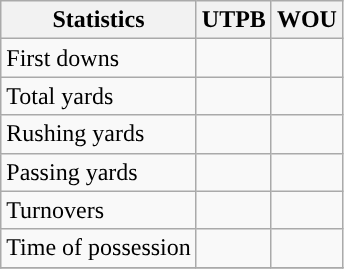<table class="wikitable" style="float: left;">
<tr>
<th>Statistics</th>
<th>UTPB</th>
<th>WOU</th>
</tr>
<tr>
<td>First downs</td>
<td></td>
<td></td>
</tr>
<tr>
<td>Total yards</td>
<td></td>
<td></td>
</tr>
<tr>
<td>Rushing yards</td>
<td></td>
<td></td>
</tr>
<tr>
<td>Passing yards</td>
<td></td>
<td></td>
</tr>
<tr>
<td>Turnovers</td>
<td></td>
<td></td>
</tr>
<tr>
<td>Time of possession</td>
<td></td>
<td></td>
</tr>
<tr>
</tr>
</table>
